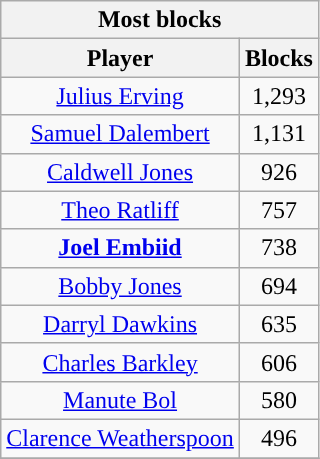<table class="wikitable sortable" style="text-align:center">
<tr>
<th colspan="5" style="text-align:center; ">Most blocks</th>
</tr>
<tr>
<th style="text-align:center; ">Player</th>
<th style="text-align:center; ">Blocks</th>
</tr>
<tr>
<td><a href='#'>Julius Erving</a></td>
<td>1,293</td>
</tr>
<tr>
<td><a href='#'>Samuel Dalembert</a></td>
<td>1,131</td>
</tr>
<tr>
<td><a href='#'>Caldwell Jones</a></td>
<td>926</td>
</tr>
<tr>
<td><a href='#'>Theo Ratliff</a></td>
<td>757</td>
</tr>
<tr>
<td><strong><a href='#'>Joel Embiid</a></strong></td>
<td>738</td>
</tr>
<tr>
<td><a href='#'>Bobby Jones</a></td>
<td>694</td>
</tr>
<tr>
<td><a href='#'>Darryl Dawkins</a></td>
<td>635</td>
</tr>
<tr>
<td><a href='#'>Charles Barkley</a></td>
<td>606</td>
</tr>
<tr>
<td><a href='#'>Manute Bol</a></td>
<td>580</td>
</tr>
<tr>
<td><a href='#'>Clarence Weatherspoon</a></td>
<td>496</td>
</tr>
<tr>
</tr>
</table>
